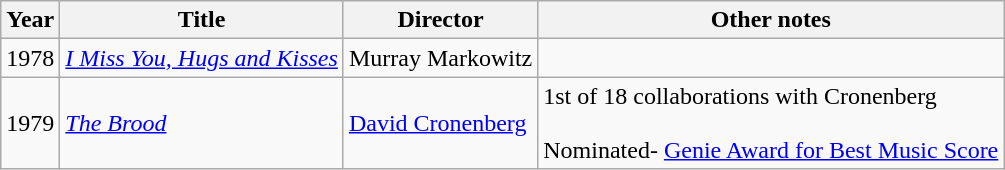<table class="wikitable sortable">
<tr>
<th>Year</th>
<th>Title</th>
<th>Director</th>
<th class="unsortable">Other notes</th>
</tr>
<tr>
<td>1978</td>
<td><em><a href='#'>I Miss You, Hugs and Kisses</a></em></td>
<td>Murray Markowitz</td>
<td></td>
</tr>
<tr>
<td>1979</td>
<td><em><a href='#'>The Brood</a></em></td>
<td><a href='#'>David Cronenberg</a></td>
<td>1st of 18 collaborations with Cronenberg<br><br>Nominated- <a href='#'>Genie Award for Best Music Score</a></td>
</tr>
</table>
